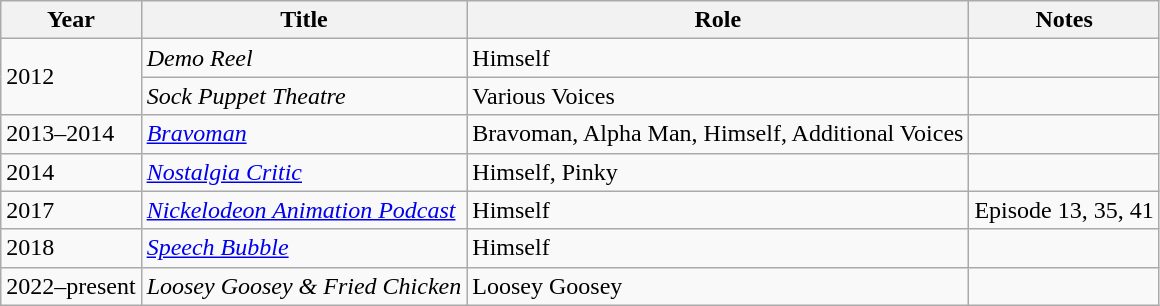<table class="wikitable sortable">
<tr>
<th>Year</th>
<th>Title</th>
<th>Role</th>
<th>Notes</th>
</tr>
<tr>
<td rowspan="2">2012</td>
<td><em>Demo Reel</em></td>
<td>Himself</td>
<td></td>
</tr>
<tr>
<td><em>Sock Puppet Theatre</em></td>
<td>Various Voices</td>
<td></td>
</tr>
<tr>
<td>2013–2014</td>
<td><em><a href='#'>Bravoman</a></em></td>
<td>Bravoman, Alpha Man, Himself, Additional Voices</td>
<td></td>
</tr>
<tr>
<td>2014</td>
<td><em><a href='#'>Nostalgia Critic</a></em></td>
<td>Himself, Pinky</td>
<td></td>
</tr>
<tr>
<td>2017</td>
<td><em><a href='#'>Nickelodeon Animation Podcast</a></em></td>
<td>Himself</td>
<td>Episode 13, 35, 41</td>
</tr>
<tr>
<td>2018</td>
<td><em><a href='#'>Speech Bubble</a></em></td>
<td>Himself</td>
<td></td>
</tr>
<tr>
<td>2022–present</td>
<td><em>Loosey Goosey & Fried Chicken</em></td>
<td>Loosey Goosey</td>
<td></td>
</tr>
</table>
